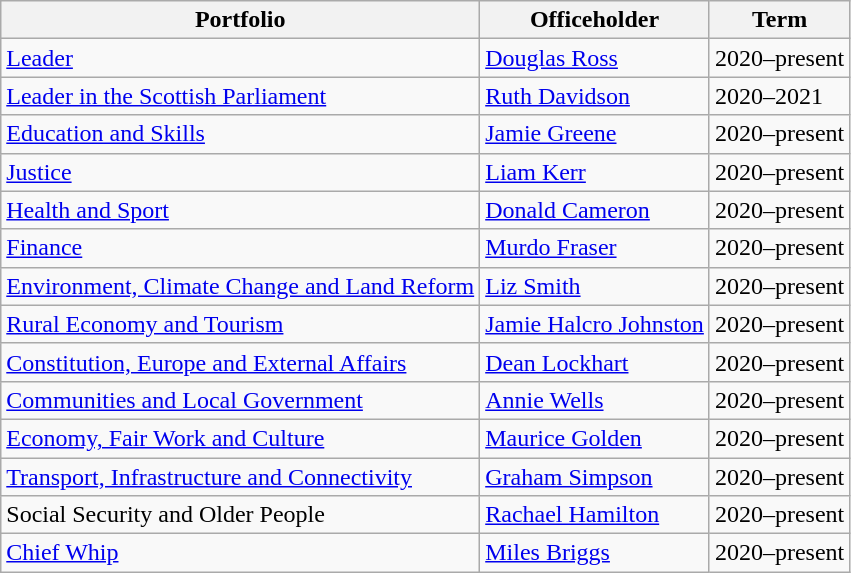<table class="wikitable">
<tr>
<th>Portfolio</th>
<th>Officeholder</th>
<th>Term</th>
</tr>
<tr>
<td><a href='#'>Leader</a></td>
<td><a href='#'>Douglas Ross</a></td>
<td>2020–present</td>
</tr>
<tr>
<td><a href='#'>Leader in the Scottish Parliament</a></td>
<td><a href='#'>Ruth Davidson</a></td>
<td>2020–2021</td>
</tr>
<tr>
<td><a href='#'>Education and Skills</a></td>
<td><a href='#'>Jamie Greene</a></td>
<td>2020–present</td>
</tr>
<tr>
<td><a href='#'>Justice</a></td>
<td><a href='#'>Liam Kerr</a></td>
<td>2020–present</td>
</tr>
<tr>
<td><a href='#'>Health and Sport</a></td>
<td><a href='#'>Donald Cameron</a></td>
<td>2020–present</td>
</tr>
<tr>
<td><a href='#'>Finance</a></td>
<td><a href='#'>Murdo Fraser</a></td>
<td>2020–present</td>
</tr>
<tr>
<td><a href='#'>Environment, Climate Change and Land Reform</a></td>
<td><a href='#'>Liz Smith</a></td>
<td>2020–present</td>
</tr>
<tr>
<td><a href='#'>Rural Economy and Tourism</a></td>
<td><a href='#'>Jamie Halcro Johnston</a></td>
<td>2020–present</td>
</tr>
<tr>
<td><a href='#'>Constitution, Europe and External Affairs</a></td>
<td><a href='#'>Dean Lockhart</a></td>
<td>2020–present</td>
</tr>
<tr>
<td><a href='#'>Communities and Local Government</a></td>
<td><a href='#'>Annie Wells</a></td>
<td>2020–present</td>
</tr>
<tr>
<td><a href='#'>Economy, Fair Work and Culture</a></td>
<td><a href='#'>Maurice Golden</a></td>
<td>2020–present</td>
</tr>
<tr>
<td><a href='#'>Transport, Infrastructure and Connectivity</a></td>
<td><a href='#'>Graham Simpson</a></td>
<td>2020–present</td>
</tr>
<tr>
<td>Social Security and Older People</td>
<td><a href='#'>Rachael Hamilton</a></td>
<td>2020–present</td>
</tr>
<tr>
<td><a href='#'>Chief Whip</a></td>
<td><a href='#'>Miles Briggs</a></td>
<td>2020–present</td>
</tr>
</table>
